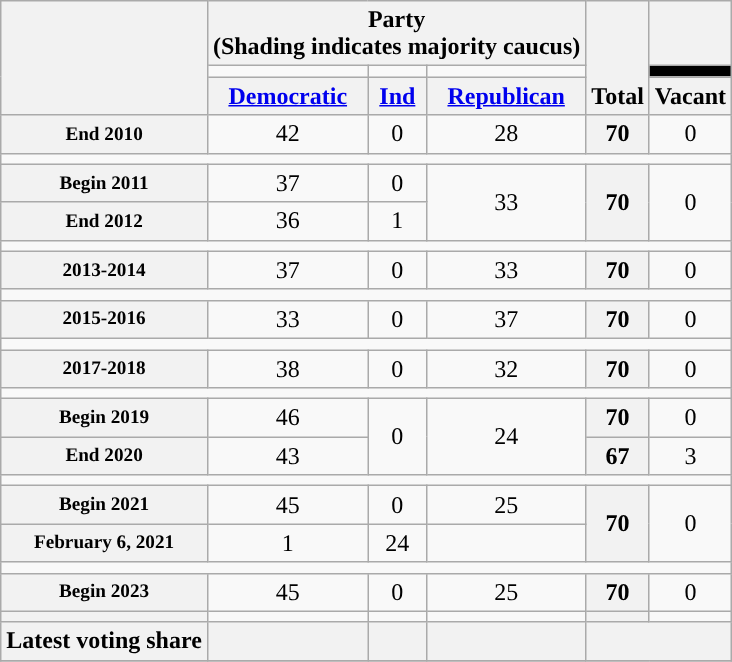<table class=wikitable style="text-align:center">
<tr style="vertical-align:bottom;">
<th rowspan=3></th>
<th colspan=3>Party <div>(Shading indicates majority caucus)</div></th>
<th rowspan=3>Total</th>
<th></th>
</tr>
<tr style="height:5px">
<td style="background-color:"></td>
<td style="background-color:"></td>
<td style="background-color:"></td>
<td style="background-color:black"></td>
</tr>
<tr>
<th><a href='#'>Democratic</a></th>
<th><a href='#'>Ind</a></th>
<th><a href='#'>Republican</a></th>
<th>Vacant</th>
</tr>
<tr>
<th nowrap style="font-size:80%">End 2010</th>
<td>42</td>
<td>0</td>
<td>28</td>
<th>70</th>
<td>0</td>
</tr>
<tr>
<td colspan="7"></td>
</tr>
<tr>
<th nowrap style="font-size:80%">Begin 2011</th>
<td>37</td>
<td>0</td>
<td rowspan=2>33</td>
<th rowspan=2>70</th>
<td rowspan=2>0</td>
</tr>
<tr>
<th nowrap style="font-size:80%">End 2012</th>
<td>36</td>
<td>1</td>
</tr>
<tr>
<td colspan=7></td>
</tr>
<tr>
<th nowrap style="font-size:80%">2013-2014</th>
<td>37</td>
<td>0</td>
<td>33</td>
<th>70</th>
<td>0</td>
</tr>
<tr>
<td colspan=7></td>
</tr>
<tr>
<th nowrap style="font-size:80%">2015-2016</th>
<td>33</td>
<td>0</td>
<td>37</td>
<th>70</th>
<td>0</td>
</tr>
<tr>
<td colspan=7></td>
</tr>
<tr>
<th nowrap style="font-size:80%">2017-2018</th>
<td>38</td>
<td>0</td>
<td>32</td>
<th>70</th>
<td>0</td>
</tr>
<tr>
<td colspan=7></td>
</tr>
<tr>
<th nowrap style="font-size:80%">Begin 2019</th>
<td>46</td>
<td rowspan=2>0</td>
<td rowspan=2>24</td>
<th>70</th>
<td>0</td>
</tr>
<tr>
<th nowrap style="font-size:80%">End 2020</th>
<td>43</td>
<th>67</th>
<td>3</td>
</tr>
<tr>
<td colspan=7></td>
</tr>
<tr>
<th nowrap style="font-size:80%">Begin 2021</th>
<td>45</td>
<td>0</td>
<td>25</td>
<th rowspan=2>70</th>
<td rowspan=2>0</td>
</tr>
<tr>
<th nowrap style="font-size:80%">February 6, 2021</th>
<td>1</td>
<td>24</td>
</tr>
<tr>
<td colspan=7></td>
</tr>
<tr>
<th nowrap style="font-size:80%">Begin 2023</th>
<td>45</td>
<td>0</td>
<td>25</td>
<th rowspan=1>70</th>
<td rowspan=1>0</td>
</tr>
<tr>
<th></th>
<td></td>
<td></td>
<td></td>
<th></th>
<td></td>
</tr>
<tr>
<th>Latest voting share</th>
<th></th>
<th></th>
<th></th>
<th colspan=2></th>
</tr>
<tr>
</tr>
</table>
